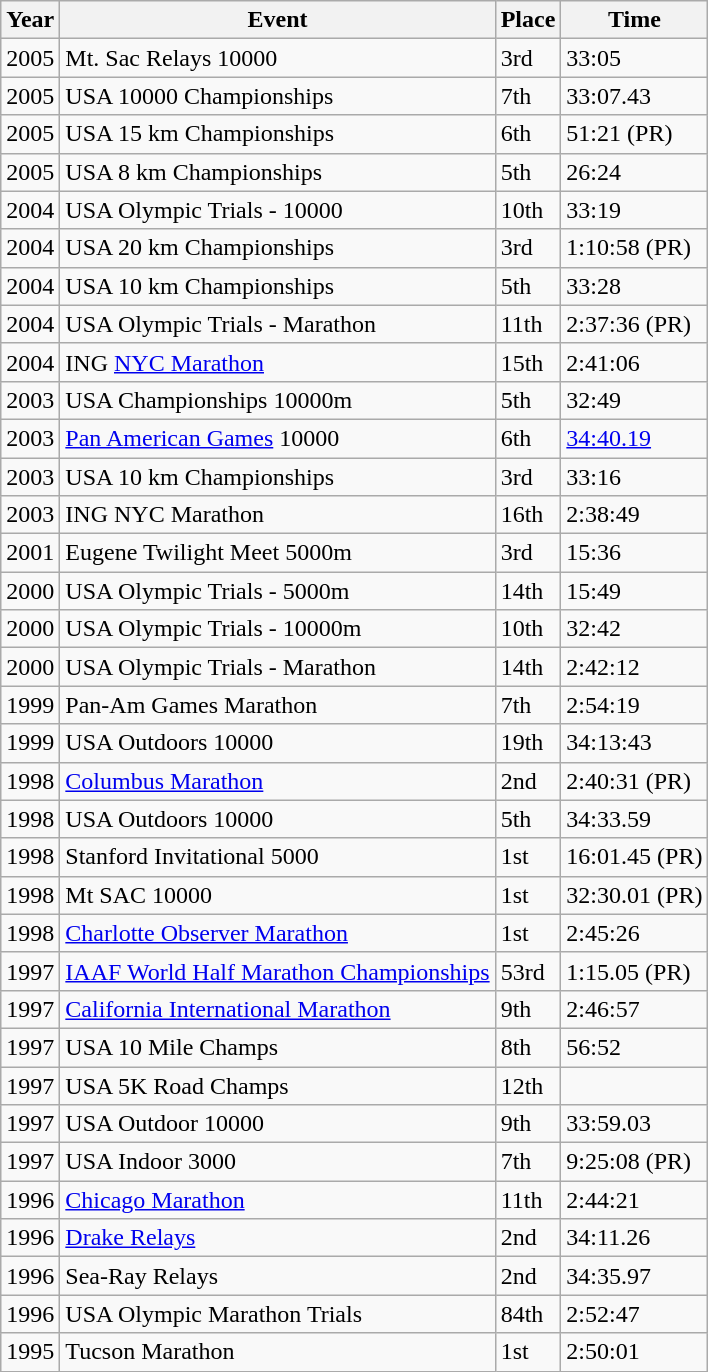<table class="wikitable">
<tr>
<th>Year</th>
<th>Event</th>
<th>Place</th>
<th>Time</th>
</tr>
<tr>
<td>2005</td>
<td>Mt. Sac Relays 10000</td>
<td>3rd</td>
<td>33:05</td>
</tr>
<tr>
<td>2005</td>
<td>USA 10000 Championships</td>
<td>7th</td>
<td>33:07.43</td>
</tr>
<tr>
<td>2005</td>
<td>USA 15 km Championships</td>
<td>6th</td>
<td>51:21 (PR)</td>
</tr>
<tr>
<td>2005</td>
<td>USA 8 km Championships</td>
<td>5th</td>
<td>26:24</td>
</tr>
<tr>
<td>2004</td>
<td>USA Olympic Trials - 10000</td>
<td>10th</td>
<td>33:19</td>
</tr>
<tr>
<td>2004</td>
<td>USA 20 km Championships</td>
<td>3rd</td>
<td>1:10:58 (PR)</td>
</tr>
<tr>
<td>2004</td>
<td>USA 10 km Championships</td>
<td>5th</td>
<td>33:28</td>
</tr>
<tr>
<td>2004</td>
<td>USA Olympic Trials - Marathon</td>
<td>11th</td>
<td>2:37:36 (PR)</td>
</tr>
<tr>
<td>2004</td>
<td>ING <a href='#'>NYC Marathon</a></td>
<td>15th</td>
<td>2:41:06</td>
</tr>
<tr>
<td>2003</td>
<td>USA Championships 10000m</td>
<td>5th</td>
<td>32:49</td>
</tr>
<tr>
<td>2003</td>
<td><a href='#'>Pan American Games</a> 10000</td>
<td>6th</td>
<td><a href='#'>34:40.19</a></td>
</tr>
<tr>
<td>2003</td>
<td>USA 10 km Championships</td>
<td>3rd</td>
<td>33:16</td>
</tr>
<tr>
<td>2003</td>
<td>ING NYC Marathon</td>
<td>16th</td>
<td>2:38:49</td>
</tr>
<tr>
<td>2001</td>
<td>Eugene Twilight Meet 5000m</td>
<td>3rd</td>
<td>15:36</td>
</tr>
<tr>
<td>2000</td>
<td>USA Olympic Trials - 5000m</td>
<td>14th</td>
<td>15:49</td>
</tr>
<tr>
<td>2000</td>
<td>USA Olympic Trials - 10000m</td>
<td>10th</td>
<td>32:42</td>
</tr>
<tr>
<td>2000</td>
<td>USA Olympic Trials - Marathon</td>
<td>14th</td>
<td>2:42:12</td>
</tr>
<tr>
<td>1999</td>
<td>Pan-Am Games Marathon</td>
<td>7th</td>
<td>2:54:19</td>
</tr>
<tr>
<td>1999</td>
<td>USA Outdoors 10000</td>
<td>19th</td>
<td>34:13:43</td>
</tr>
<tr>
<td>1998</td>
<td><a href='#'>Columbus Marathon</a></td>
<td>2nd</td>
<td>2:40:31 (PR)</td>
</tr>
<tr>
<td>1998</td>
<td>USA Outdoors 10000</td>
<td>5th</td>
<td>34:33.59</td>
</tr>
<tr>
<td>1998</td>
<td>Stanford Invitational 5000</td>
<td>1st</td>
<td>16:01.45 (PR)</td>
</tr>
<tr>
<td>1998</td>
<td>Mt SAC 10000</td>
<td>1st</td>
<td>32:30.01 (PR)</td>
</tr>
<tr>
<td>1998</td>
<td><a href='#'>Charlotte Observer Marathon</a></td>
<td>1st</td>
<td>2:45:26</td>
</tr>
<tr>
<td>1997</td>
<td><a href='#'>IAAF World Half Marathon Championships</a></td>
<td>53rd</td>
<td>1:15.05 (PR)</td>
</tr>
<tr>
<td>1997</td>
<td><a href='#'>California International Marathon</a></td>
<td>9th</td>
<td>2:46:57</td>
</tr>
<tr>
<td>1997</td>
<td>USA 10 Mile Champs</td>
<td>8th</td>
<td>56:52</td>
</tr>
<tr>
<td>1997</td>
<td>USA 5K Road Champs</td>
<td>12th</td>
<td></td>
</tr>
<tr>
<td>1997</td>
<td>USA Outdoor 10000</td>
<td>9th</td>
<td>33:59.03</td>
</tr>
<tr>
<td>1997</td>
<td>USA Indoor 3000</td>
<td>7th</td>
<td>9:25:08 (PR)</td>
</tr>
<tr>
<td>1996</td>
<td><a href='#'>Chicago Marathon</a></td>
<td>11th</td>
<td>2:44:21</td>
</tr>
<tr>
<td>1996</td>
<td><a href='#'>Drake Relays</a></td>
<td>2nd</td>
<td>34:11.26</td>
</tr>
<tr>
<td>1996</td>
<td>Sea-Ray Relays</td>
<td>2nd</td>
<td>34:35.97</td>
</tr>
<tr>
<td>1996</td>
<td>USA Olympic Marathon Trials</td>
<td>84th</td>
<td>2:52:47</td>
</tr>
<tr>
<td>1995</td>
<td>Tucson Marathon</td>
<td>1st</td>
<td>2:50:01</td>
</tr>
</table>
